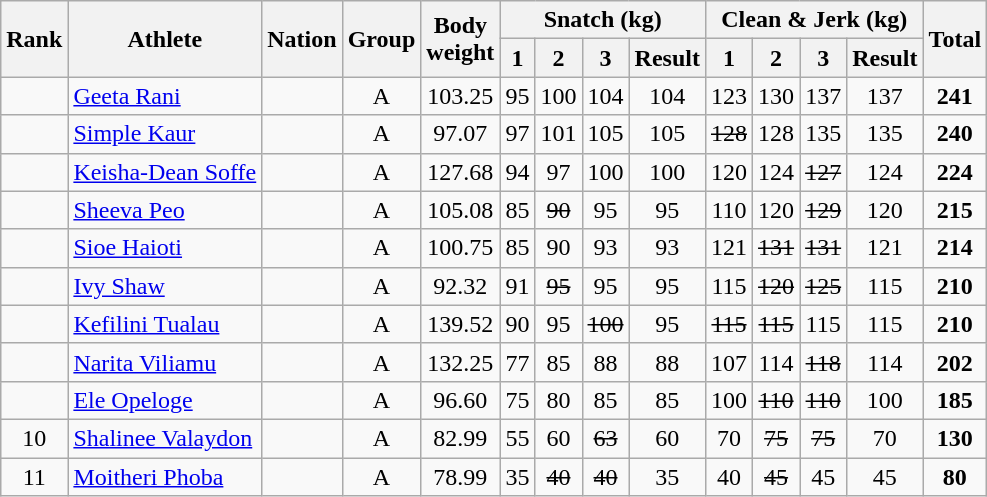<table class="wikitable sortable" style="text-align:center;">
<tr>
<th rowspan=2>Rank</th>
<th rowspan=2>Athlete</th>
<th rowspan=2>Nation</th>
<th rowspan=2>Group</th>
<th rowspan=2>Body<br>weight</th>
<th colspan=4>Snatch (kg)</th>
<th colspan=4>Clean & Jerk (kg)</th>
<th rowspan=2>Total</th>
</tr>
<tr>
<th>1</th>
<th>2</th>
<th>3</th>
<th>Result</th>
<th>1</th>
<th>2</th>
<th>3</th>
<th>Result</th>
</tr>
<tr>
<td></td>
<td align=left><a href='#'>Geeta Rani</a></td>
<td align=left></td>
<td>A</td>
<td>103.25</td>
<td>95</td>
<td>100</td>
<td>104</td>
<td>104</td>
<td>123</td>
<td>130</td>
<td>137</td>
<td>137</td>
<td><strong>241</strong></td>
</tr>
<tr>
<td></td>
<td align=left><a href='#'>Simple Kaur</a></td>
<td align=left></td>
<td>A</td>
<td>97.07</td>
<td>97</td>
<td>101</td>
<td>105</td>
<td>105</td>
<td><s>128</s></td>
<td>128</td>
<td>135</td>
<td>135</td>
<td><strong>240</strong></td>
</tr>
<tr>
<td></td>
<td align=left><a href='#'>Keisha-Dean Soffe</a></td>
<td align=left></td>
<td>A</td>
<td>127.68</td>
<td>94</td>
<td>97</td>
<td>100</td>
<td>100</td>
<td>120</td>
<td>124</td>
<td><s>127</s></td>
<td>124</td>
<td><strong>224</strong></td>
</tr>
<tr>
<td></td>
<td align=left><a href='#'>Sheeva Peo</a></td>
<td align=left></td>
<td>A</td>
<td>105.08</td>
<td>85</td>
<td><s>90</s></td>
<td>95</td>
<td>95</td>
<td>110</td>
<td>120</td>
<td><s>129</s></td>
<td>120</td>
<td><strong>215</strong></td>
</tr>
<tr>
<td></td>
<td align=left><a href='#'>Sioe Haioti</a></td>
<td align=left></td>
<td>A</td>
<td>100.75</td>
<td>85</td>
<td>90</td>
<td>93</td>
<td>93</td>
<td>121</td>
<td><s>131</s></td>
<td><s>131</s></td>
<td>121</td>
<td><strong>214</strong></td>
</tr>
<tr>
<td></td>
<td align=left><a href='#'>Ivy Shaw</a></td>
<td align=left></td>
<td>A</td>
<td>92.32</td>
<td>91</td>
<td><s>95</s></td>
<td>95</td>
<td>95</td>
<td>115</td>
<td><s>120</s></td>
<td><s>125</s></td>
<td>115</td>
<td><strong>210</strong></td>
</tr>
<tr>
<td></td>
<td align=left><a href='#'>Kefilini Tualau</a></td>
<td align=left></td>
<td>A</td>
<td>139.52</td>
<td>90</td>
<td>95</td>
<td><s>100</s></td>
<td>95</td>
<td><s>115</s></td>
<td><s>115</s></td>
<td>115</td>
<td>115</td>
<td><strong>210</strong></td>
</tr>
<tr>
<td></td>
<td align=left><a href='#'>Narita Viliamu</a></td>
<td align=left></td>
<td>A</td>
<td>132.25</td>
<td>77</td>
<td>85</td>
<td>88</td>
<td>88</td>
<td>107</td>
<td>114</td>
<td><s>118</s></td>
<td>114</td>
<td><strong>202</strong></td>
</tr>
<tr>
<td></td>
<td align=left><a href='#'>Ele Opeloge</a></td>
<td align=left></td>
<td>A</td>
<td>96.60</td>
<td>75</td>
<td>80</td>
<td>85</td>
<td>85</td>
<td>100</td>
<td><s>110</s></td>
<td><s>110</s></td>
<td>100</td>
<td><strong>185</strong></td>
</tr>
<tr>
<td>10</td>
<td align=left><a href='#'>Shalinee Valaydon</a></td>
<td align=left></td>
<td>A</td>
<td>82.99</td>
<td>55</td>
<td>60</td>
<td><s>63</s></td>
<td>60</td>
<td>70</td>
<td><s>75</s></td>
<td><s>75</s></td>
<td>70</td>
<td><strong>130</strong></td>
</tr>
<tr>
<td>11</td>
<td align=left><a href='#'>Moitheri Phoba</a></td>
<td align=left></td>
<td>A</td>
<td>78.99</td>
<td>35</td>
<td><s>40</s></td>
<td><s>40</s></td>
<td>35</td>
<td>40</td>
<td><s>45</s></td>
<td>45</td>
<td>45</td>
<td><strong>80</strong></td>
</tr>
</table>
